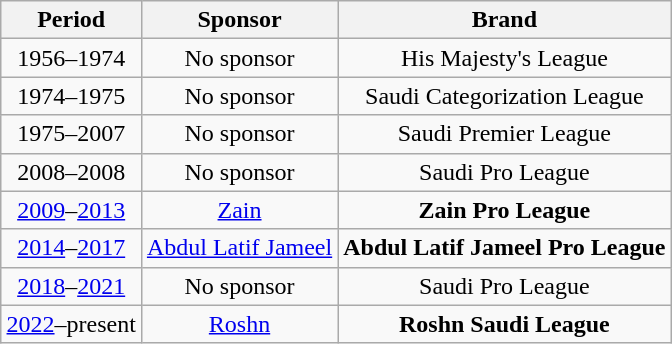<table class="wikitable" style="text-align:center; margin:auto">
<tr>
<th>Period</th>
<th>Sponsor</th>
<th>Brand</th>
</tr>
<tr>
<td>1956–1974</td>
<td>No sponsor</td>
<td>His Majesty's League</td>
</tr>
<tr>
<td>1974–1975</td>
<td>No sponsor</td>
<td>Saudi Categorization League</td>
</tr>
<tr>
<td>1975–2007</td>
<td>No sponsor</td>
<td>Saudi Premier League</td>
</tr>
<tr>
<td>2008–2008</td>
<td>No sponsor</td>
<td>Saudi Pro League</td>
</tr>
<tr>
<td><a href='#'>2009</a>–<a href='#'>2013</a></td>
<td><a href='#'>Zain</a></td>
<td><strong>Zain Pro League</strong></td>
</tr>
<tr>
<td><a href='#'>2014</a>–<a href='#'>2017</a></td>
<td><a href='#'>Abdul Latif Jameel</a></td>
<td><strong>Abdul Latif Jameel Pro League</strong></td>
</tr>
<tr>
<td><a href='#'>2018</a>–<a href='#'>2021</a></td>
<td>No sponsor</td>
<td>Saudi Pro League</td>
</tr>
<tr>
<td><a href='#'>2022</a>–present</td>
<td><a href='#'>Roshn</a></td>
<td><strong>Roshn Saudi League</strong></td>
</tr>
</table>
